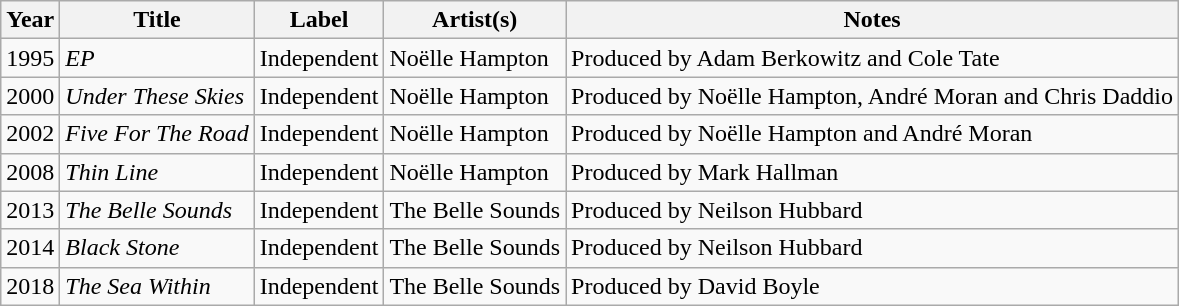<table class="wikitable">
<tr>
<th>Year</th>
<th>Title</th>
<th>Label</th>
<th>Artist(s)</th>
<th>Notes</th>
</tr>
<tr>
<td>1995</td>
<td><em>EP</em></td>
<td>Independent</td>
<td>Noëlle Hampton</td>
<td>Produced by Adam Berkowitz and Cole Tate</td>
</tr>
<tr>
<td>2000</td>
<td><em>Under These Skies</em></td>
<td>Independent</td>
<td>Noëlle Hampton</td>
<td>Produced by Noëlle Hampton, André Moran and Chris Daddio</td>
</tr>
<tr>
<td>2002</td>
<td><em>Five For The Road</em></td>
<td>Independent</td>
<td>Noëlle Hampton</td>
<td>Produced by Noëlle Hampton and André Moran</td>
</tr>
<tr>
<td>2008</td>
<td><em>Thin Line</em></td>
<td>Independent</td>
<td>Noëlle Hampton</td>
<td>Produced by Mark Hallman</td>
</tr>
<tr>
<td>2013</td>
<td><em>The Belle Sounds</em></td>
<td>Independent</td>
<td>The Belle Sounds</td>
<td>Produced by Neilson Hubbard</td>
</tr>
<tr>
<td>2014</td>
<td><em>Black Stone</em></td>
<td>Independent</td>
<td>The Belle Sounds</td>
<td>Produced by Neilson Hubbard</td>
</tr>
<tr>
<td>2018</td>
<td><em>The Sea Within</em></td>
<td>Independent</td>
<td>The Belle Sounds</td>
<td>Produced by David Boyle</td>
</tr>
</table>
